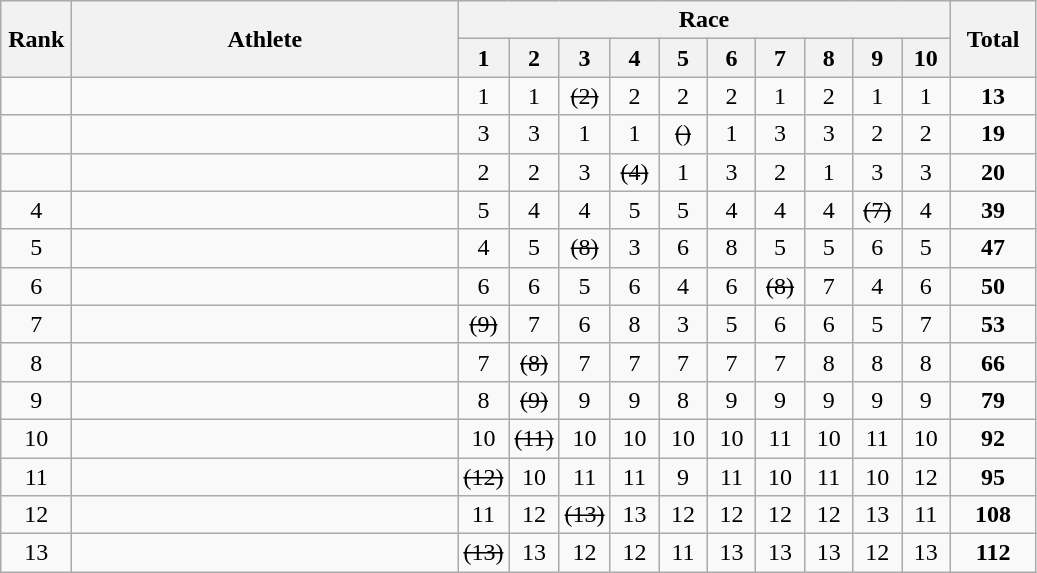<table class="wikitable" style="text-align:center">
<tr>
<th rowspan="2" width=40>Rank</th>
<th rowspan="2" width=250>Athlete</th>
<th colspan="10">Race</th>
<th rowspan="2" width=50>Total</th>
</tr>
<tr>
<th width=25>1</th>
<th width=25>2</th>
<th width=25>3</th>
<th width=25>4</th>
<th width=25>5</th>
<th width=25>6</th>
<th width=25>7</th>
<th width=25>8</th>
<th width=25>9</th>
<th width=25>10</th>
</tr>
<tr>
<td></td>
<td align=left></td>
<td>1</td>
<td>1</td>
<td><s>(2)</s></td>
<td>2</td>
<td>2</td>
<td>2</td>
<td>1</td>
<td>2</td>
<td>1</td>
<td>1</td>
<td><strong>13</strong></td>
</tr>
<tr>
<td></td>
<td align=left></td>
<td>3</td>
<td>3</td>
<td>1</td>
<td>1</td>
<td><s>()</s></td>
<td>1</td>
<td>3</td>
<td>3</td>
<td>2</td>
<td>2</td>
<td><strong>19</strong></td>
</tr>
<tr>
<td></td>
<td align=left></td>
<td>2</td>
<td>2</td>
<td>3</td>
<td><s>(4)</s></td>
<td>1</td>
<td>3</td>
<td>2</td>
<td>1</td>
<td>3</td>
<td>3</td>
<td><strong>20</strong></td>
</tr>
<tr>
<td>4</td>
<td align=left></td>
<td>5</td>
<td>4</td>
<td>4</td>
<td>5</td>
<td>5</td>
<td>4</td>
<td>4</td>
<td>4</td>
<td><s>(7)</s></td>
<td>4</td>
<td><strong>39</strong></td>
</tr>
<tr>
<td>5</td>
<td align=left></td>
<td>4</td>
<td>5</td>
<td><s>(8)</s></td>
<td>3</td>
<td>6</td>
<td>8</td>
<td>5</td>
<td>5</td>
<td>6</td>
<td>5</td>
<td><strong>47</strong></td>
</tr>
<tr>
<td>6</td>
<td align=left></td>
<td>6</td>
<td>6</td>
<td>5</td>
<td>6</td>
<td>4</td>
<td>6</td>
<td><s>(8)</s></td>
<td>7</td>
<td>4</td>
<td>6</td>
<td><strong>50</strong></td>
</tr>
<tr>
<td>7</td>
<td align=left></td>
<td><s>(9)</s></td>
<td>7</td>
<td>6</td>
<td>8</td>
<td>3</td>
<td>5</td>
<td>6</td>
<td>6</td>
<td>5</td>
<td>7</td>
<td><strong>53</strong></td>
</tr>
<tr>
<td>8</td>
<td align=left></td>
<td>7</td>
<td><s>(8)</s></td>
<td>7</td>
<td>7</td>
<td>7</td>
<td>7</td>
<td>7</td>
<td>8</td>
<td>8</td>
<td>8</td>
<td><strong>66</strong></td>
</tr>
<tr>
<td>9</td>
<td align=left></td>
<td>8</td>
<td><s>(9)</s></td>
<td>9</td>
<td>9</td>
<td>8</td>
<td>9</td>
<td>9</td>
<td>9</td>
<td>9</td>
<td>9</td>
<td><strong>79</strong></td>
</tr>
<tr>
<td>10</td>
<td align=left></td>
<td>10</td>
<td><s>(11)</s></td>
<td>10</td>
<td>10</td>
<td>10</td>
<td>10</td>
<td>11</td>
<td>10</td>
<td>11</td>
<td>10</td>
<td><strong>92</strong></td>
</tr>
<tr>
<td>11</td>
<td align=left></td>
<td><s>(12)</s></td>
<td>10</td>
<td>11</td>
<td>11</td>
<td>9</td>
<td>11</td>
<td>10</td>
<td>11</td>
<td>10</td>
<td>12</td>
<td><strong>95</strong></td>
</tr>
<tr>
<td>12</td>
<td align=left></td>
<td>11</td>
<td>12</td>
<td><s>(13)</s></td>
<td>13</td>
<td>12</td>
<td>12</td>
<td>12</td>
<td>12</td>
<td>13</td>
<td>11</td>
<td><strong>108</strong></td>
</tr>
<tr>
<td>13</td>
<td align=left></td>
<td><s>(13)</s></td>
<td>13</td>
<td>12</td>
<td>12</td>
<td>11</td>
<td>13</td>
<td>13</td>
<td>13</td>
<td>12</td>
<td>13</td>
<td><strong>112</strong></td>
</tr>
</table>
